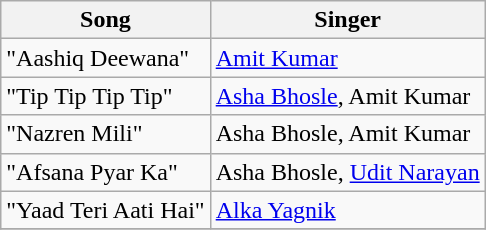<table class="wikitable">
<tr>
<th>Song</th>
<th>Singer</th>
</tr>
<tr>
<td>"Aashiq Deewana"</td>
<td><a href='#'>Amit Kumar</a></td>
</tr>
<tr>
<td>"Tip Tip Tip Tip"</td>
<td><a href='#'>Asha Bhosle</a>, Amit Kumar</td>
</tr>
<tr>
<td>"Nazren Mili"</td>
<td>Asha Bhosle, Amit Kumar</td>
</tr>
<tr>
<td>"Afsana Pyar Ka"</td>
<td>Asha Bhosle, <a href='#'>Udit Narayan</a></td>
</tr>
<tr>
<td>"Yaad Teri Aati Hai"</td>
<td><a href='#'>Alka Yagnik</a></td>
</tr>
<tr>
</tr>
</table>
